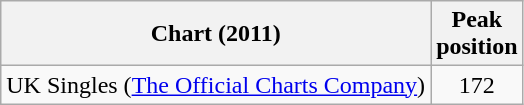<table class="wikitable">
<tr>
<th>Chart (2011)</th>
<th>Peak<br>position</th>
</tr>
<tr>
<td>UK Singles (<a href='#'>The Official Charts Company</a>)</td>
<td align="center">172</td>
</tr>
</table>
